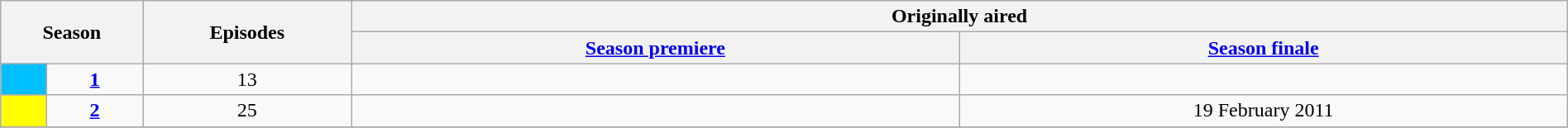<table class="wikitable" style="text-align:center; width:100%;">
<tr>
<th colspan="2" rowspan="2" width=3%>Season</th>
<th rowspan="2" width=5%>Episodes</th>
<th colspan="2">Originally aired</th>
</tr>
<tr>
<th width=15%><a href='#'>Season premiere</a></th>
<th width=15%><a href='#'>Season finale</a></th>
</tr>
<tr>
<td style="background-color:#00BFFF; height:10px;"></td>
<td><strong><a href='#'>1</a></strong></td>
<td>13</td>
<td></td>
<td></td>
</tr>
<tr>
<td style="background-color:#FFFF00; height:10px;"></td>
<td><strong><a href='#'>2</a></strong></td>
<td>25</td>
<td></td>
<td>19 February 2011</td>
</tr>
<tr>
</tr>
</table>
